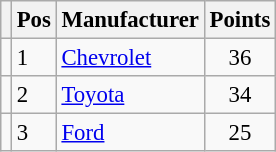<table class="wikitable" style="font-size: 95%;">
<tr>
<th></th>
<th>Pos</th>
<th>Manufacturer</th>
<th>Points</th>
</tr>
<tr>
<td align="left"></td>
<td>1</td>
<td><a href='#'>Chevrolet</a></td>
<td style="text-align:center;">36</td>
</tr>
<tr>
<td align="left"></td>
<td>2</td>
<td><a href='#'>Toyota</a></td>
<td style="text-align:center;">34</td>
</tr>
<tr>
<td align="left"></td>
<td>3</td>
<td><a href='#'>Ford</a></td>
<td style="text-align:center;">25</td>
</tr>
</table>
